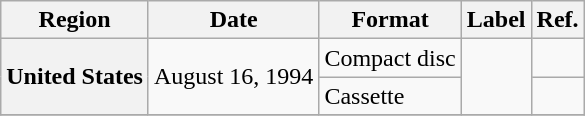<table class="wikitable plainrowheaders">
<tr>
<th scope="col">Region</th>
<th scope="col">Date</th>
<th scope="col">Format</th>
<th scope="col">Label</th>
<th scope="col">Ref.</th>
</tr>
<tr>
<th scope="row" rowspan="2">United States</th>
<td rowspan="2">August 16, 1994</td>
<td>Compact disc</td>
<td rowspan="2"></td>
<td></td>
</tr>
<tr>
<td>Cassette</td>
<td></td>
</tr>
<tr>
</tr>
</table>
